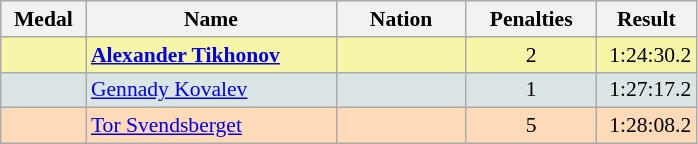<table class=wikitable style="border:1px solid #AAAAAA;font-size:90%">
<tr bgcolor="#E4E4E4">
<th style="border-bottom:1px solid #AAAAAA" width=50>Medal</th>
<th style="border-bottom:1px solid #AAAAAA" width=160>Name</th>
<th style="border-bottom:1px solid #AAAAAA" width=80>Nation</th>
<th style="border-bottom:1px solid #AAAAAA" width=80>Penalties</th>
<th style="border-bottom:1px solid #AAAAAA" width=60>Result</th>
</tr>
<tr bgcolor="#F7F6A8">
<td align="center"></td>
<td><strong><a href='#'>Alexander Tikhonov</a></strong></td>
<td align="center"></td>
<td align="center">2</td>
<td align="right">1:24:30.2</td>
</tr>
<tr bgcolor="#DCE5E5">
<td align="center"></td>
<td><a href='#'>Gennady Kovalev</a></td>
<td align="center"></td>
<td align="center">1</td>
<td align="right">1:27:17.2</td>
</tr>
<tr bgcolor="#FFDAB9">
<td align="center"></td>
<td><a href='#'>Tor Svendsberget</a></td>
<td align="center"></td>
<td align="center">5</td>
<td align="right">1:28:08.2</td>
</tr>
</table>
